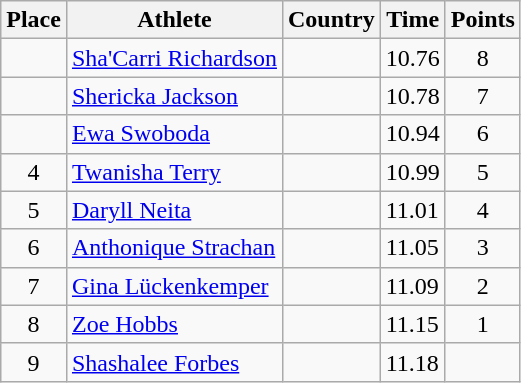<table class="wikitable">
<tr>
<th>Place</th>
<th>Athlete</th>
<th>Country</th>
<th>Time</th>
<th>Points</th>
</tr>
<tr>
<td align=center></td>
<td><a href='#'>Sha'Carri Richardson</a></td>
<td></td>
<td>10.76</td>
<td align=center>8</td>
</tr>
<tr>
<td align=center></td>
<td><a href='#'>Shericka Jackson</a></td>
<td></td>
<td>10.78</td>
<td align=center>7</td>
</tr>
<tr>
<td align=center></td>
<td><a href='#'>Ewa Swoboda</a></td>
<td></td>
<td>10.94</td>
<td align=center>6</td>
</tr>
<tr>
<td align=center>4</td>
<td><a href='#'>Twanisha Terry</a></td>
<td></td>
<td>10.99</td>
<td align=center>5</td>
</tr>
<tr>
<td align=center>5</td>
<td><a href='#'>Daryll Neita</a></td>
<td></td>
<td>11.01</td>
<td align=center>4</td>
</tr>
<tr>
<td align=center>6</td>
<td><a href='#'>Anthonique Strachan</a></td>
<td></td>
<td>11.05</td>
<td align=center>3</td>
</tr>
<tr>
<td align=center>7</td>
<td><a href='#'>Gina Lückenkemper</a></td>
<td></td>
<td>11.09</td>
<td align=center>2</td>
</tr>
<tr>
<td align=center>8</td>
<td><a href='#'>Zoe Hobbs</a></td>
<td></td>
<td>11.15</td>
<td align=center>1</td>
</tr>
<tr>
<td align=center>9</td>
<td><a href='#'>Shashalee Forbes</a></td>
<td></td>
<td>11.18</td>
<td align=center></td>
</tr>
</table>
